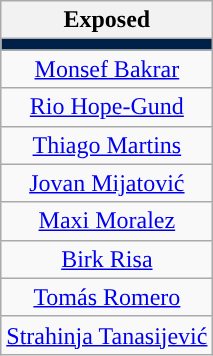<table class="wikitable" style="text-align:center">
<tr>
<th>Exposed</th>
</tr>
<tr>
<td style="background: #002147"></td>
</tr>
<tr>
<td><a href='#'>Monsef Bakrar</a></td>
</tr>
<tr>
<td><a href='#'>Rio Hope-Gund</a></td>
</tr>
<tr>
<td><a href='#'>Thiago Martins</a></td>
</tr>
<tr>
<td><a href='#'>Jovan Mijatović</a></td>
</tr>
<tr>
<td><a href='#'>Maxi Moralez</a></td>
</tr>
<tr>
<td><a href='#'>Birk Risa</a></td>
</tr>
<tr>
<td><a href='#'>Tomás Romero</a></td>
</tr>
<tr>
<td><a href='#'>Strahinja Tanasijević</a></td>
</tr>
</table>
